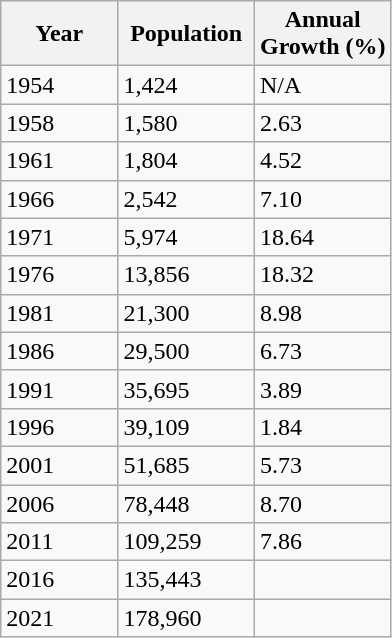<table class="wikitable">
<tr>
<th>Year</th>
<th>Population</th>
<th>Annual<br>Growth (%)</th>
</tr>
<tr>
<td width=30%>1954</td>
<td width=35%>1,424</td>
<td width=35%>N/A</td>
</tr>
<tr>
<td>1958</td>
<td>1,580</td>
<td>2.63</td>
</tr>
<tr>
<td>1961</td>
<td>1,804</td>
<td>4.52</td>
</tr>
<tr>
<td>1966</td>
<td>2,542</td>
<td>7.10</td>
</tr>
<tr>
<td>1971</td>
<td>5,974</td>
<td>18.64</td>
</tr>
<tr>
<td>1976</td>
<td>13,856</td>
<td>18.32</td>
</tr>
<tr>
<td>1981</td>
<td>21,300</td>
<td>8.98</td>
</tr>
<tr>
<td>1986</td>
<td>29,500</td>
<td>6.73</td>
</tr>
<tr>
<td>1991</td>
<td>35,695</td>
<td>3.89</td>
</tr>
<tr>
<td>1996</td>
<td>39,109</td>
<td>1.84</td>
</tr>
<tr>
<td>2001</td>
<td>51,685</td>
<td>5.73</td>
</tr>
<tr>
<td>2006</td>
<td>78,448</td>
<td>8.70</td>
</tr>
<tr>
<td>2011</td>
<td>109,259</td>
<td>7.86</td>
</tr>
<tr>
<td>2016</td>
<td>135,443</td>
</tr>
<tr>
<td>2021</td>
<td>178,960</td>
<td></td>
</tr>
</table>
